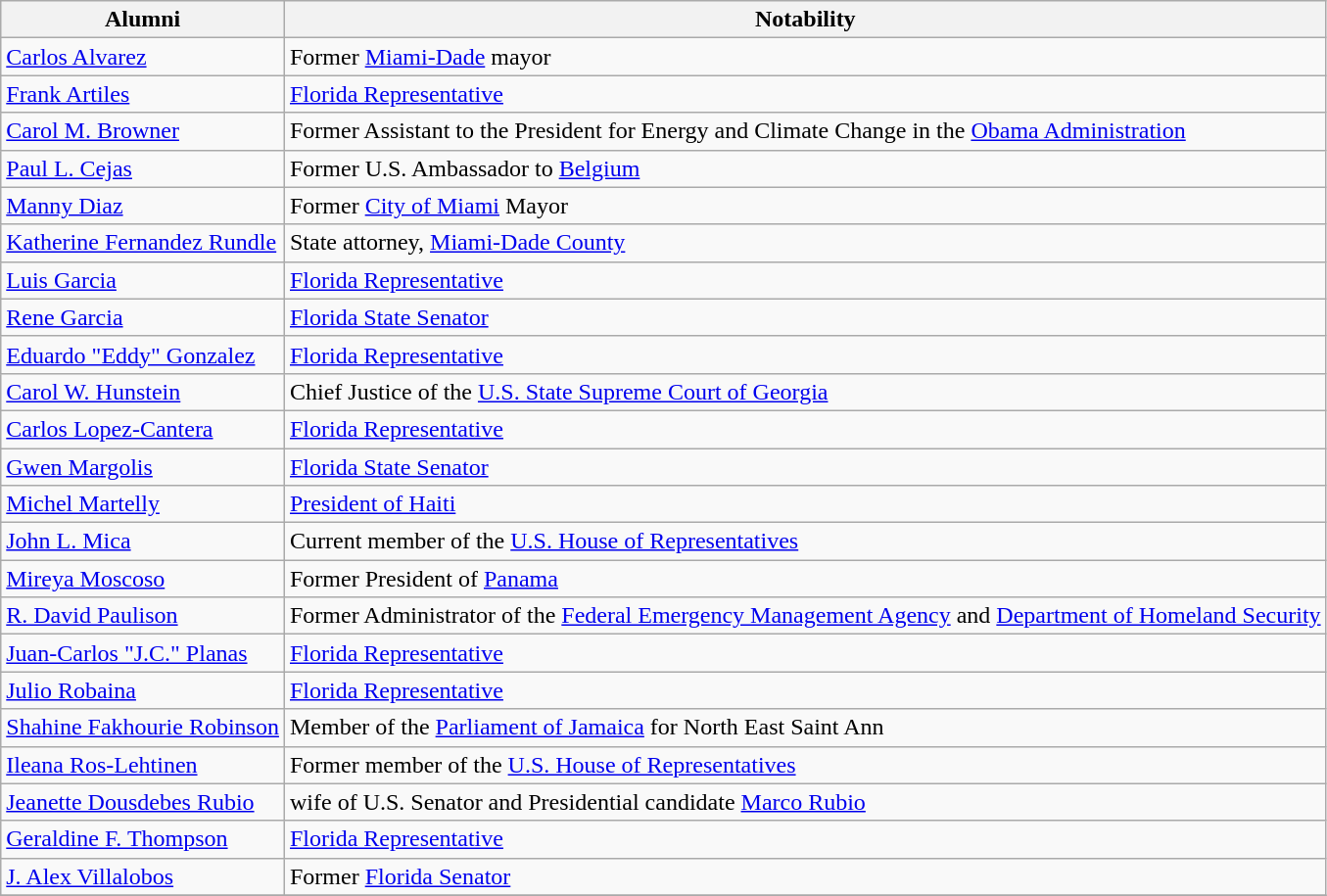<table Class="wikitable">
<tr>
<th>Alumni</th>
<th>Notability</th>
</tr>
<tr>
<td><a href='#'>Carlos Alvarez</a></td>
<td>Former <a href='#'>Miami-Dade</a> mayor</td>
</tr>
<tr>
<td><a href='#'>Frank Artiles</a></td>
<td><a href='#'>Florida Representative</a></td>
</tr>
<tr>
<td><a href='#'>Carol M. Browner</a></td>
<td>Former Assistant to the President for Energy and Climate Change in the <a href='#'>Obama Administration</a></td>
</tr>
<tr>
<td><a href='#'>Paul L. Cejas</a></td>
<td>Former U.S. Ambassador to <a href='#'>Belgium</a></td>
</tr>
<tr>
<td><a href='#'>Manny Diaz</a></td>
<td>Former <a href='#'>City of Miami</a> Mayor</td>
</tr>
<tr>
<td><a href='#'>Katherine Fernandez Rundle</a></td>
<td>State attorney, <a href='#'>Miami-Dade County</a></td>
</tr>
<tr>
<td><a href='#'>Luis Garcia</a></td>
<td><a href='#'>Florida Representative</a></td>
</tr>
<tr>
<td><a href='#'>Rene Garcia</a></td>
<td><a href='#'>Florida State Senator</a></td>
</tr>
<tr>
<td><a href='#'>Eduardo "Eddy" Gonzalez</a></td>
<td><a href='#'>Florida Representative</a></td>
</tr>
<tr>
<td><a href='#'>Carol W. Hunstein</a></td>
<td>Chief Justice of the <a href='#'>U.S. State Supreme Court of Georgia</a></td>
</tr>
<tr>
<td><a href='#'>Carlos Lopez-Cantera</a></td>
<td><a href='#'>Florida Representative</a></td>
</tr>
<tr>
<td><a href='#'>Gwen Margolis</a></td>
<td><a href='#'>Florida State Senator</a></td>
</tr>
<tr>
<td><a href='#'>Michel Martelly</a></td>
<td><a href='#'>President of Haiti</a></td>
</tr>
<tr>
<td><a href='#'>John L. Mica</a></td>
<td>Current member of the <a href='#'>U.S. House of Representatives</a></td>
</tr>
<tr>
<td><a href='#'>Mireya Moscoso</a></td>
<td>Former President of <a href='#'>Panama</a></td>
</tr>
<tr>
<td><a href='#'>R. David Paulison</a></td>
<td>Former Administrator of the <a href='#'>Federal Emergency Management Agency</a> and <a href='#'>Department of Homeland Security</a></td>
</tr>
<tr>
<td><a href='#'>Juan-Carlos "J.C." Planas</a></td>
<td><a href='#'>Florida Representative</a></td>
</tr>
<tr>
<td><a href='#'>Julio Robaina</a></td>
<td><a href='#'>Florida Representative</a></td>
</tr>
<tr>
<td><a href='#'>Shahine Fakhourie Robinson</a></td>
<td>Member of the <a href='#'>Parliament of Jamaica</a> for North East Saint Ann</td>
</tr>
<tr>
<td><a href='#'>Ileana Ros-Lehtinen</a></td>
<td>Former member of the <a href='#'>U.S. House of Representatives</a></td>
</tr>
<tr>
<td><a href='#'>Jeanette Dousdebes Rubio</a></td>
<td>wife of U.S. Senator and Presidential candidate <a href='#'>Marco Rubio</a></td>
</tr>
<tr>
<td><a href='#'>Geraldine F. Thompson</a></td>
<td><a href='#'>Florida Representative</a></td>
</tr>
<tr>
<td><a href='#'>J. Alex Villalobos</a></td>
<td>Former <a href='#'>Florida Senator</a></td>
</tr>
<tr>
</tr>
</table>
